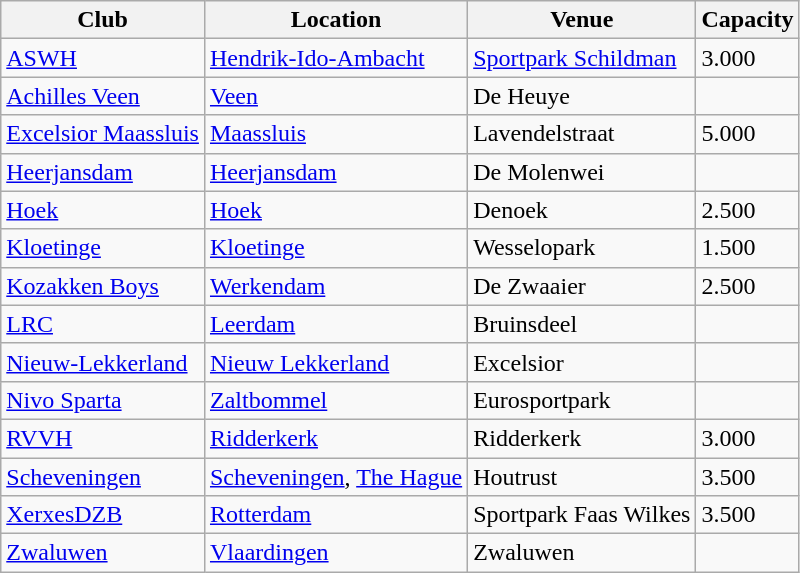<table class="wikitable sortable">
<tr>
<th>Club</th>
<th>Location</th>
<th>Venue</th>
<th>Capacity</th>
</tr>
<tr>
<td><a href='#'>ASWH</a></td>
<td><a href='#'>Hendrik-Ido-Ambacht</a></td>
<td><a href='#'>Sportpark Schildman</a></td>
<td>3.000</td>
</tr>
<tr>
<td><a href='#'>Achilles Veen</a></td>
<td><a href='#'>Veen</a></td>
<td>De Heuye</td>
<td></td>
</tr>
<tr>
<td><a href='#'>Excelsior Maassluis</a></td>
<td><a href='#'>Maassluis</a></td>
<td>Lavendelstraat</td>
<td>5.000</td>
</tr>
<tr>
<td><a href='#'>Heerjansdam</a></td>
<td><a href='#'>Heerjansdam</a></td>
<td>De Molenwei</td>
<td></td>
</tr>
<tr>
<td><a href='#'>Hoek</a></td>
<td><a href='#'>Hoek</a></td>
<td>Denoek</td>
<td>2.500</td>
</tr>
<tr>
<td><a href='#'>Kloetinge</a></td>
<td><a href='#'>Kloetinge</a></td>
<td>Wesselopark</td>
<td>1.500</td>
</tr>
<tr>
<td><a href='#'>Kozakken Boys</a></td>
<td><a href='#'>Werkendam</a></td>
<td>De Zwaaier</td>
<td>2.500</td>
</tr>
<tr>
<td><a href='#'>LRC</a></td>
<td><a href='#'>Leerdam</a></td>
<td>Bruinsdeel</td>
<td></td>
</tr>
<tr>
<td><a href='#'>Nieuw-Lekkerland</a></td>
<td><a href='#'>Nieuw Lekkerland</a></td>
<td>Excelsior</td>
<td></td>
</tr>
<tr>
<td><a href='#'>Nivo Sparta</a></td>
<td><a href='#'>Zaltbommel</a></td>
<td>Eurosportpark</td>
<td></td>
</tr>
<tr>
<td><a href='#'>RVVH</a></td>
<td><a href='#'>Ridderkerk</a></td>
<td>Ridderkerk</td>
<td>3.000</td>
</tr>
<tr>
<td><a href='#'>Scheveningen</a></td>
<td><a href='#'>Scheveningen</a>, <a href='#'>The Hague</a></td>
<td>Houtrust</td>
<td>3.500</td>
</tr>
<tr>
<td><a href='#'>XerxesDZB</a></td>
<td><a href='#'>Rotterdam</a></td>
<td>Sportpark Faas Wilkes</td>
<td>3.500</td>
</tr>
<tr>
<td><a href='#'>Zwaluwen</a></td>
<td><a href='#'>Vlaardingen</a></td>
<td>Zwaluwen</td>
<td></td>
</tr>
</table>
